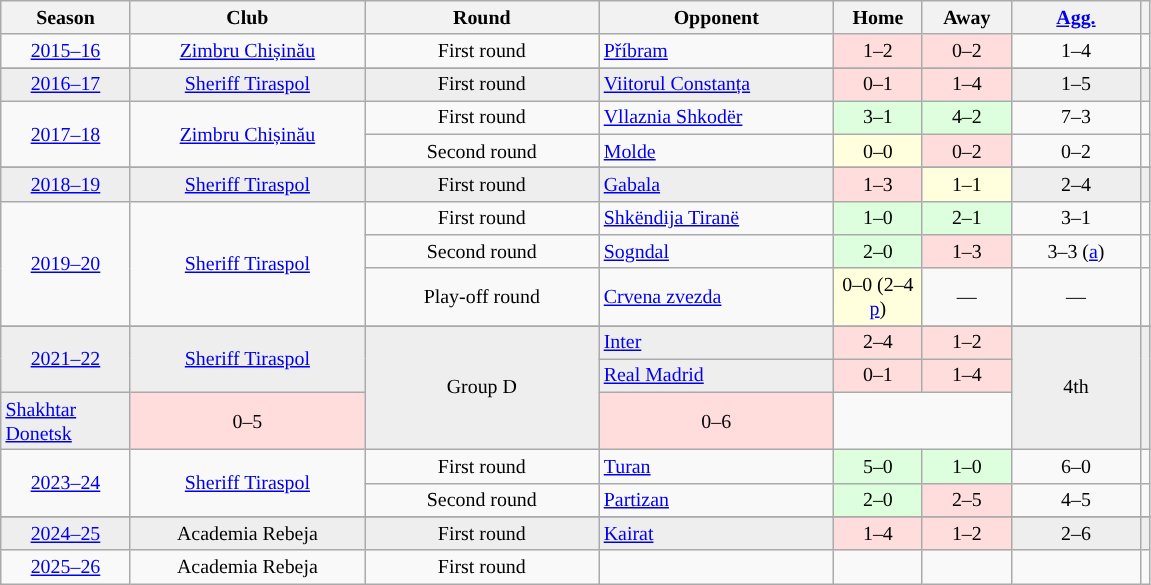<table class="wikitable sortable collapsible collapsed" style="text-align: center; font-size: 83%;">
<tr>
<th width="80">Season</th>
<th width="150">Club</th>
<th width="150">Round</th>
<th width="150">Opponent</th>
<th width="53">Home</th>
<th width="53">Away</th>
<th width="80"><a href='#'>Agg.</a></th>
<th></th>
</tr>
<tr>
<td><a href='#'>2015–16</a></td>
<td><a href='#'>Zimbru Chișinău</a></td>
<td>First round</td>
<td align="left"> <a href='#'>Příbram</a></td>
<td bgcolor="#ffdddd">1–2</td>
<td bgcolor="#ffdddd">0–2</td>
<td>1–4</td>
<td></td>
</tr>
<tr>
</tr>
<tr bgcolor=#EEEEEE>
<td><a href='#'>2016–17</a></td>
<td><a href='#'>Sheriff Tiraspol</a></td>
<td>First round</td>
<td align="left"> <a href='#'>Viitorul Constanța</a></td>
<td bgcolor="#ffdddd">0–1</td>
<td bgcolor="#ffdddd">1–4</td>
<td>1–5</td>
<td></td>
</tr>
<tr>
<td rowspan=2><a href='#'>2017–18</a></td>
<td rowspan=2><a href='#'>Zimbru Chișinău</a></td>
<td>First round</td>
<td align="left"> <a href='#'>Vllaznia Shkodër</a></td>
<td bgcolor="#ddffdd">3–1</td>
<td bgcolor="#ddffdd">4–2</td>
<td>7–3</td>
<td></td>
</tr>
<tr>
<td>Second round</td>
<td align="left"> <a href='#'>Molde</a></td>
<td bgcolor="#ffffdd">0–0</td>
<td bgcolor="#ffdddd">0–2</td>
<td>0–2</td>
<td></td>
</tr>
<tr>
</tr>
<tr bgcolor=#EEEEEE>
<td><a href='#'>2018–19</a></td>
<td><a href='#'>Sheriff Tiraspol</a></td>
<td>First round</td>
<td align="left"> <a href='#'>Gabala</a></td>
<td bgcolor="#ffdddd">1–3</td>
<td bgcolor="#ffffdd">1–1</td>
<td>2–4</td>
<td></td>
</tr>
<tr>
<td rowspan=3><a href='#'>2019–20</a></td>
<td rowspan=3><a href='#'>Sheriff Tiraspol</a></td>
<td>First round</td>
<td align="left"> <a href='#'>Shkëndija Tiranë</a></td>
<td bgcolor="#ddffdd">1–0</td>
<td bgcolor="#ddffdd">2–1</td>
<td>3–1</td>
<td></td>
</tr>
<tr>
<td>Second round</td>
<td align="left"> <a href='#'>Sogndal</a></td>
<td bgcolor="#ddffdd">2–0</td>
<td bgcolor="#ffdddd">1–3</td>
<td>3–3 (<a href='#'>a</a>)</td>
<td></td>
</tr>
<tr>
<td>Play-off round</td>
<td align="left"> <a href='#'>Crvena zvezda</a></td>
<td bgcolor="#ffffdd">0–0 (2–4 <a href='#'>p</a>)</td>
<td>—</td>
<td>—</td>
<td></td>
</tr>
<tr>
</tr>
<tr bgcolor=#EEEEEE>
<td rowspan=4><a href='#'>2021–22</a></td>
<td rowspan=4><a href='#'>Sheriff Tiraspol</a></td>
</tr>
<tr>
</tr>
<tr bgcolor=#EEEEEE>
<td rowspan=3>Group D</td>
<td align="left"> <a href='#'>Inter</a></td>
<td bgcolor="#ffdddd">2–4</td>
<td bgcolor="#ffdddd">1–2</td>
<td rowspan=3>4th</td>
<td rowspan=3></td>
</tr>
<tr bgcolor=#EEEEEE>
<td align="left"> <a href='#'>Real Madrid</a></td>
<td bgcolor="#ffdddd">0–1</td>
<td bgcolor="#ffdddd">1–4</td>
</tr>
<tr bgcolor=#EEEEEE>
<td align="left"> <a href='#'>Shakhtar Donetsk</a></td>
<td bgcolor="#ffdddd">0–5</td>
<td bgcolor="#ffdddd">0–6</td>
</tr>
<tr>
<td rowspan=2><a href='#'>2023–24</a></td>
<td rowspan=2><a href='#'>Sheriff Tiraspol</a></td>
<td>First round</td>
<td align="left"> <a href='#'>Turan</a></td>
<td bgcolor="#ddffdd">5–0</td>
<td bgcolor="#ddffdd">1–0</td>
<td>6–0</td>
<td></td>
</tr>
<tr>
<td>Second round</td>
<td align="left"> <a href='#'>Partizan</a></td>
<td bgcolor="#ddffdd">2–0</td>
<td bgcolor="#ffdddd">2–5</td>
<td>4–5</td>
<td></td>
</tr>
<tr>
</tr>
<tr bgcolor=#EEEEEE>
<td><a href='#'>2024–25</a></td>
<td>Academia Rebeja</td>
<td>First round</td>
<td align="left"> <a href='#'>Kairat</a></td>
<td bgcolor="#ffdddd">1–4</td>
<td bgcolor="#ffdddd">1–2</td>
<td>2–6</td>
<td></td>
</tr>
<tr>
<td><a href='#'>2025–26</a></td>
<td>Academia Rebeja</td>
<td>First round</td>
<td align="left"></td>
<td></td>
<td></td>
<td></td>
<td></td>
</tr>
</table>
